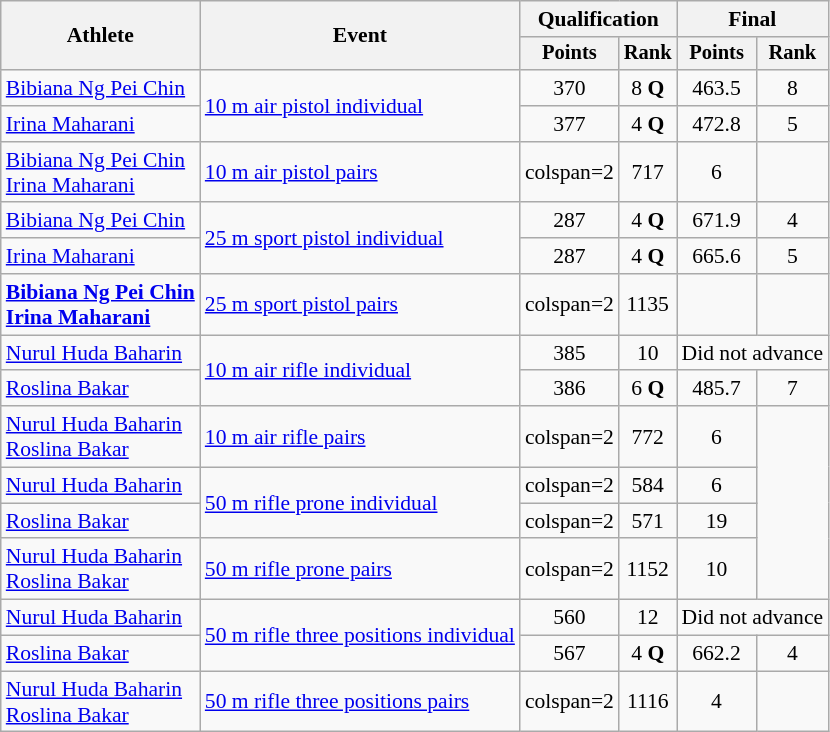<table class="wikitable" style="font-size:90%;">
<tr>
<th rowspan=2>Athlete</th>
<th rowspan=2>Event</th>
<th colspan=2>Qualification</th>
<th colspan=2>Final</th>
</tr>
<tr style="font-size:95%">
<th>Points</th>
<th>Rank</th>
<th>Points</th>
<th>Rank</th>
</tr>
<tr align=center>
<td align=left><a href='#'>Bibiana Ng Pei Chin</a></td>
<td align=left rowspan=2><a href='#'>10 m air pistol individual</a></td>
<td>370</td>
<td>8 <strong>Q</strong></td>
<td>463.5</td>
<td>8</td>
</tr>
<tr align=center>
<td align=left><a href='#'>Irina Maharani</a></td>
<td>377</td>
<td>4 <strong>Q</strong></td>
<td>472.8</td>
<td>5</td>
</tr>
<tr align=center>
<td align=left><a href='#'>Bibiana Ng Pei Chin</a><br><a href='#'>Irina Maharani</a></td>
<td align=left><a href='#'>10 m air pistol pairs</a></td>
<td>colspan=2 </td>
<td>717</td>
<td>6</td>
</tr>
<tr align=center>
<td align=left><a href='#'>Bibiana Ng Pei Chin</a></td>
<td align=left rowspan=2><a href='#'>25 m sport pistol individual</a></td>
<td>287</td>
<td>4 <strong>Q</strong></td>
<td>671.9</td>
<td>4</td>
</tr>
<tr align=center>
<td align=left><a href='#'>Irina Maharani</a></td>
<td>287</td>
<td>4 <strong>Q</strong></td>
<td>665.6</td>
<td>5</td>
</tr>
<tr align=center>
<td align=left><strong><a href='#'>Bibiana Ng Pei Chin</a><br><a href='#'>Irina Maharani</a></strong></td>
<td align=left><a href='#'>25 m sport pistol pairs</a></td>
<td>colspan=2 </td>
<td>1135</td>
<td></td>
</tr>
<tr align=center>
<td align=left><a href='#'>Nurul Huda Baharin</a></td>
<td align=left rowspan=2><a href='#'>10 m air rifle individual</a></td>
<td>385</td>
<td>10</td>
<td colspan=2>Did not advance</td>
</tr>
<tr align=center>
<td align=left><a href='#'>Roslina Bakar</a></td>
<td>386</td>
<td>6 <strong>Q</strong></td>
<td>485.7</td>
<td>7</td>
</tr>
<tr align=center>
<td align=left><a href='#'>Nurul Huda Baharin</a><br><a href='#'>Roslina Bakar</a></td>
<td align=left><a href='#'>10 m air rifle pairs</a></td>
<td>colspan=2 </td>
<td>772</td>
<td>6</td>
</tr>
<tr align=center>
<td align=left><a href='#'>Nurul Huda Baharin</a></td>
<td align=left rowspan=2><a href='#'>50 m rifle prone individual</a></td>
<td>colspan=2 </td>
<td>584</td>
<td>6</td>
</tr>
<tr align=center>
<td align=left><a href='#'>Roslina Bakar</a></td>
<td>colspan=2 </td>
<td>571</td>
<td>19</td>
</tr>
<tr align=center>
<td align=left><a href='#'>Nurul Huda Baharin</a><br><a href='#'>Roslina Bakar</a></td>
<td align=left><a href='#'>50 m rifle prone pairs</a></td>
<td>colspan=2 </td>
<td>1152</td>
<td>10</td>
</tr>
<tr align=center>
<td align=left><a href='#'>Nurul Huda Baharin</a></td>
<td align=left rowspan=2><a href='#'>50 m rifle three positions individual</a></td>
<td>560</td>
<td>12</td>
<td colspan=2>Did not advance</td>
</tr>
<tr align=center>
<td align=left><a href='#'>Roslina Bakar</a></td>
<td>567</td>
<td>4 <strong>Q</strong></td>
<td>662.2</td>
<td>4</td>
</tr>
<tr align=center>
<td align=left><a href='#'>Nurul Huda Baharin</a><br><a href='#'>Roslina Bakar</a></td>
<td align=left><a href='#'>50 m rifle three positions pairs</a></td>
<td>colspan=2 </td>
<td>1116</td>
<td>4</td>
</tr>
</table>
